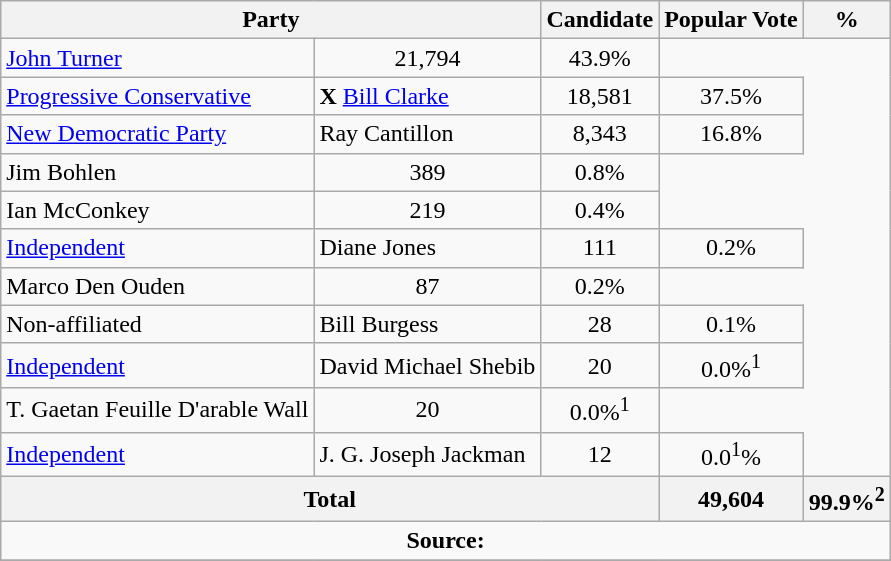<table class="wikitable">
<tr>
<th colspan="2">Party</th>
<th>Candidate</th>
<th>Popular Vote</th>
<th>%</th>
</tr>
<tr>
<td> <a href='#'>John Turner</a></td>
<td align=center>21,794</td>
<td align=center>43.9%</td>
</tr>
<tr>
<td><a href='#'>Progressive Conservative</a></td>
<td><strong>X</strong> <a href='#'>Bill Clarke</a></td>
<td align=center>18,581</td>
<td align=center>37.5%</td>
</tr>
<tr>
<td><a href='#'>New Democratic Party</a></td>
<td>Ray Cantillon</td>
<td align=center>8,343</td>
<td align=center>16.8%</td>
</tr>
<tr>
<td>Jim Bohlen</td>
<td align=center>389</td>
<td align=center>0.8%</td>
</tr>
<tr>
<td>Ian McConkey</td>
<td align=center>219</td>
<td align=center>0.4%</td>
</tr>
<tr>
<td><a href='#'>Independent</a></td>
<td>Diane Jones</td>
<td align=center>111</td>
<td align=center>0.2%</td>
</tr>
<tr>
<td>Marco Den Ouden</td>
<td align=center>87</td>
<td align=center>0.2%</td>
</tr>
<tr>
<td>Non-affiliated</td>
<td>Bill Burgess</td>
<td align=center>28</td>
<td align=center>0.1%</td>
</tr>
<tr>
<td><a href='#'>Independent</a></td>
<td>David Michael Shebib</td>
<td align=center>20</td>
<td align=center>0.0%<sup>1</sup></td>
</tr>
<tr>
<td>T. Gaetan Feuille D'arable Wall</td>
<td align=center>20</td>
<td align=center>0.0%<sup>1</sup></td>
</tr>
<tr>
<td><a href='#'>Independent</a></td>
<td>J. G. Joseph Jackman</td>
<td align=center>12</td>
<td align=center>0.0<sup>1</sup>%</td>
</tr>
<tr>
<th colspan=3>Total</th>
<th>49,604</th>
<th>99.9%<sup>2</sup></th>
</tr>
<tr>
<td align="center" colspan=5><strong>Source:</strong> </td>
</tr>
<tr>
</tr>
</table>
